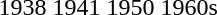<table>
<tr valign=bottom>
<td><br>1938</td>
<td><br>1941</td>
<td><br>1950</td>
<td><br>1960s</td>
</tr>
</table>
